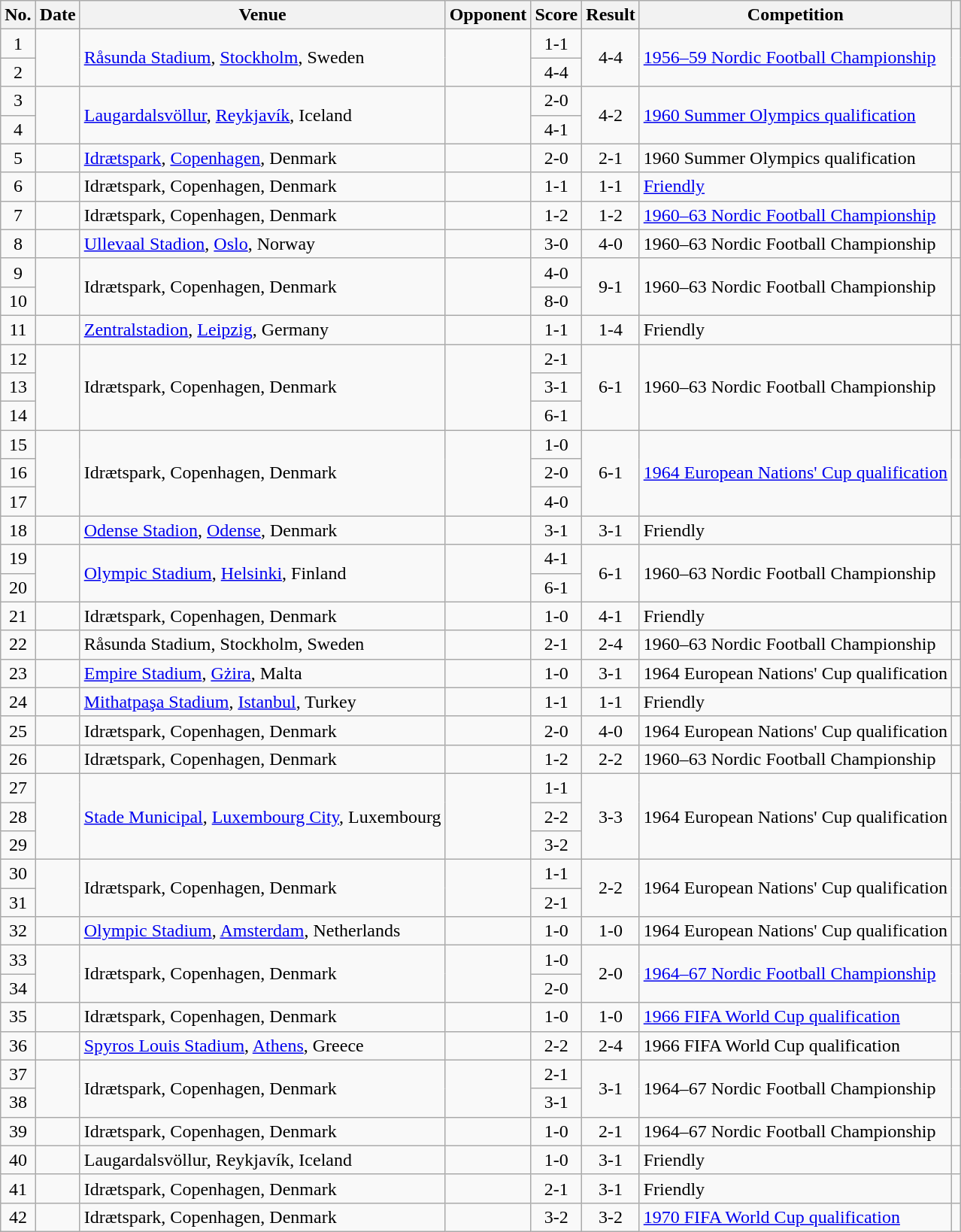<table class="wikitable sortable">
<tr>
<th scope="col">No.</th>
<th scope="col">Date</th>
<th scope="col">Venue</th>
<th scope="col">Opponent</th>
<th scope="col">Score</th>
<th scope="col">Result</th>
<th scope="col">Competition</th>
<th scope="col" class="unsortable"></th>
</tr>
<tr>
<td style="text-align:center">1</td>
<td rowspan="2"></td>
<td rowspan="2"><a href='#'>Råsunda Stadium</a>, <a href='#'>Stockholm</a>, Sweden</td>
<td rowspan="2"></td>
<td style="text-align:center">1-1</td>
<td rowspan="2" style="text-align:center">4-4</td>
<td rowspan="2"><a href='#'>1956–59 Nordic Football Championship</a></td>
<td rowspan="2"></td>
</tr>
<tr>
<td style="text-align:center">2</td>
<td style="text-align:center">4-4</td>
</tr>
<tr>
<td style="text-align:center">3</td>
<td rowspan="2"></td>
<td rowspan="2"><a href='#'>Laugardalsvöllur</a>, <a href='#'>Reykjavík</a>, Iceland</td>
<td rowspan="2"></td>
<td style="text-align:center">2-0</td>
<td rowspan="2" style="text-align:center">4-2</td>
<td rowspan="2"><a href='#'>1960 Summer Olympics qualification</a></td>
<td rowspan="2"></td>
</tr>
<tr>
<td style="text-align:center">4</td>
<td style="text-align:center">4-1</td>
</tr>
<tr>
<td style="text-align:center">5</td>
<td></td>
<td><a href='#'>Idrætspark</a>, <a href='#'>Copenhagen</a>, Denmark</td>
<td></td>
<td style="text-align:center">2-0</td>
<td style="text-align:center">2-1</td>
<td>1960 Summer Olympics qualification</td>
<td></td>
</tr>
<tr>
<td style="text-align:center">6</td>
<td></td>
<td>Idrætspark, Copenhagen, Denmark</td>
<td></td>
<td style="text-align:center">1-1</td>
<td style="text-align:center">1-1</td>
<td><a href='#'>Friendly</a></td>
<td></td>
</tr>
<tr>
<td style="text-align:center">7</td>
<td></td>
<td>Idrætspark, Copenhagen, Denmark</td>
<td></td>
<td style="text-align:center">1-2</td>
<td style="text-align:center">1-2</td>
<td><a href='#'>1960–63 Nordic Football Championship</a></td>
<td></td>
</tr>
<tr>
<td style="text-align:center">8</td>
<td></td>
<td><a href='#'>Ullevaal Stadion</a>, <a href='#'>Oslo</a>, Norway</td>
<td></td>
<td style="text-align:center">3-0</td>
<td style="text-align:center">4-0</td>
<td>1960–63 Nordic Football Championship</td>
<td></td>
</tr>
<tr>
<td style="text-align:center">9</td>
<td rowspan="2"></td>
<td rowspan="2">Idrætspark, Copenhagen, Denmark</td>
<td rowspan="2"></td>
<td style="text-align:center">4-0</td>
<td rowspan="2" style="text-align:center">9-1</td>
<td rowspan="2">1960–63 Nordic Football Championship</td>
<td rowspan="2"></td>
</tr>
<tr>
<td style="text-align:center">10</td>
<td style="text-align:center">8-0</td>
</tr>
<tr>
<td style="text-align:center">11</td>
<td></td>
<td><a href='#'>Zentralstadion</a>, <a href='#'>Leipzig</a>, Germany</td>
<td></td>
<td style="text-align:center">1-1</td>
<td style="text-align:center">1-4</td>
<td>Friendly</td>
<td></td>
</tr>
<tr>
<td style="text-align:center">12</td>
<td rowspan="3"></td>
<td rowspan="3">Idrætspark, Copenhagen, Denmark</td>
<td rowspan="3"></td>
<td style="text-align:center">2-1</td>
<td rowspan="3" style="text-align:center">6-1</td>
<td rowspan="3">1960–63 Nordic Football Championship</td>
<td rowspan="3"></td>
</tr>
<tr>
<td style="text-align:center">13</td>
<td style="text-align:center">3-1</td>
</tr>
<tr>
<td style="text-align:center">14</td>
<td style="text-align:center">6-1</td>
</tr>
<tr>
<td style="text-align:center">15</td>
<td rowspan="3"></td>
<td rowspan="3">Idrætspark, Copenhagen, Denmark</td>
<td rowspan="3"></td>
<td style="text-align:center">1-0</td>
<td rowspan="3" style="text-align:center">6-1</td>
<td rowspan="3"><a href='#'>1964 European Nations' Cup qualification</a></td>
<td rowspan="3"></td>
</tr>
<tr>
<td style="text-align:center">16</td>
<td style="text-align:center">2-0</td>
</tr>
<tr>
<td style="text-align:center">17</td>
<td style="text-align:center">4-0</td>
</tr>
<tr>
<td style="text-align:center">18</td>
<td></td>
<td><a href='#'>Odense Stadion</a>, <a href='#'>Odense</a>, Denmark</td>
<td></td>
<td style="text-align:center">3-1</td>
<td style="text-align:center">3-1</td>
<td>Friendly</td>
<td></td>
</tr>
<tr>
<td style="text-align:center">19</td>
<td rowspan="2"></td>
<td rowspan="2"><a href='#'>Olympic Stadium</a>, <a href='#'>Helsinki</a>, Finland</td>
<td rowspan="2"></td>
<td style="text-align:center">4-1</td>
<td rowspan="2" style="text-align:center">6-1</td>
<td rowspan="2">1960–63 Nordic Football Championship</td>
<td rowspan="2"></td>
</tr>
<tr>
<td style="text-align:center">20</td>
<td style="text-align:center">6-1</td>
</tr>
<tr>
<td style="text-align:center">21</td>
<td></td>
<td>Idrætspark, Copenhagen, Denmark</td>
<td></td>
<td style="text-align:center">1-0</td>
<td style="text-align:center">4-1</td>
<td>Friendly</td>
<td></td>
</tr>
<tr>
<td style="text-align:center">22</td>
<td></td>
<td>Råsunda Stadium, Stockholm, Sweden</td>
<td></td>
<td style="text-align:center">2-1</td>
<td style="text-align:center">2-4</td>
<td>1960–63 Nordic Football Championship</td>
<td></td>
</tr>
<tr>
<td style="text-align:center">23</td>
<td></td>
<td><a href='#'>Empire Stadium</a>, <a href='#'>Gżira</a>, Malta</td>
<td></td>
<td style="text-align:center">1-0</td>
<td style="text-align:center">3-1</td>
<td>1964 European Nations' Cup qualification</td>
<td></td>
</tr>
<tr>
<td style="text-align:center">24</td>
<td></td>
<td><a href='#'>Mithatpaşa Stadium</a>, <a href='#'>Istanbul</a>, Turkey</td>
<td></td>
<td style="text-align:center">1-1</td>
<td style="text-align:center">1-1</td>
<td>Friendly</td>
<td></td>
</tr>
<tr>
<td style="text-align:center">25</td>
<td></td>
<td>Idrætspark, Copenhagen, Denmark</td>
<td></td>
<td style="text-align:center">2-0</td>
<td style="text-align:center">4-0</td>
<td>1964 European Nations' Cup qualification</td>
<td></td>
</tr>
<tr>
<td style="text-align:center">26</td>
<td></td>
<td>Idrætspark, Copenhagen, Denmark</td>
<td></td>
<td style="text-align:center">1-2</td>
<td style="text-align:center">2-2</td>
<td>1960–63 Nordic Football Championship</td>
<td></td>
</tr>
<tr>
<td style="text-align:center">27</td>
<td rowspan="3"></td>
<td rowspan="3"><a href='#'>Stade Municipal</a>, <a href='#'>Luxembourg City</a>, Luxembourg</td>
<td rowspan="3"></td>
<td style="text-align:center">1-1</td>
<td rowspan="3" style="text-align:center">3-3</td>
<td rowspan="3">1964 European Nations' Cup qualification</td>
<td rowspan="3"></td>
</tr>
<tr>
<td style="text-align:center">28</td>
<td style="text-align:center">2-2</td>
</tr>
<tr>
<td style="text-align:center">29</td>
<td style="text-align:center">3-2</td>
</tr>
<tr>
<td style="text-align:center">30</td>
<td rowspan="2"></td>
<td rowspan="2">Idrætspark, Copenhagen, Denmark</td>
<td rowspan="2"></td>
<td style="text-align:center">1-1</td>
<td rowspan="2" style="text-align:center">2-2</td>
<td rowspan="2">1964 European Nations' Cup qualification</td>
<td rowspan="2"></td>
</tr>
<tr>
<td style="text-align:center">31</td>
<td style="text-align:center">2-1</td>
</tr>
<tr>
<td style="text-align:center">32</td>
<td></td>
<td><a href='#'>Olympic Stadium</a>, <a href='#'>Amsterdam</a>, Netherlands</td>
<td></td>
<td style="text-align:center">1-0</td>
<td style="text-align:center">1-0</td>
<td>1964 European Nations' Cup qualification</td>
<td></td>
</tr>
<tr>
<td style="text-align:center">33</td>
<td rowspan="2"></td>
<td rowspan="2">Idrætspark, Copenhagen, Denmark</td>
<td rowspan="2"></td>
<td style="text-align:center">1-0</td>
<td rowspan="2" style="text-align:center">2-0</td>
<td rowspan="2"><a href='#'>1964–67 Nordic Football Championship</a></td>
<td rowspan="2"></td>
</tr>
<tr>
<td style="text-align:center">34</td>
<td style="text-align:center">2-0</td>
</tr>
<tr>
<td style="text-align:center">35</td>
<td></td>
<td>Idrætspark, Copenhagen, Denmark</td>
<td></td>
<td style="text-align:center">1-0</td>
<td style="text-align:center">1-0</td>
<td><a href='#'>1966 FIFA World Cup qualification</a></td>
<td></td>
</tr>
<tr>
<td style="text-align:center">36</td>
<td></td>
<td><a href='#'>Spyros Louis Stadium</a>, <a href='#'>Athens</a>, Greece</td>
<td></td>
<td style="text-align:center">2-2</td>
<td style="text-align:center">2-4</td>
<td>1966 FIFA World Cup qualification</td>
<td></td>
</tr>
<tr>
<td style="text-align:center">37</td>
<td rowspan="2"></td>
<td rowspan="2">Idrætspark, Copenhagen, Denmark</td>
<td rowspan="2"></td>
<td style="text-align:center">2-1</td>
<td rowspan="2" style="text-align:center">3-1</td>
<td rowspan="2">1964–67 Nordic Football Championship</td>
<td rowspan="2"></td>
</tr>
<tr>
<td style="text-align:center">38</td>
<td style="text-align:center">3-1</td>
</tr>
<tr>
<td style="text-align:center">39</td>
<td></td>
<td>Idrætspark, Copenhagen, Denmark</td>
<td></td>
<td style="text-align:center">1-0</td>
<td style="text-align:center">2-1</td>
<td>1964–67 Nordic Football Championship</td>
<td></td>
</tr>
<tr>
<td style="text-align:center">40</td>
<td></td>
<td>Laugardalsvöllur, Reykjavík, Iceland</td>
<td></td>
<td style="text-align:center">1-0</td>
<td style="text-align:center">3-1</td>
<td>Friendly</td>
<td></td>
</tr>
<tr>
<td style="text-align:center">41</td>
<td></td>
<td>Idrætspark, Copenhagen, Denmark</td>
<td></td>
<td style="text-align:center">2-1</td>
<td style="text-align:center">3-1</td>
<td>Friendly</td>
<td></td>
</tr>
<tr>
<td style="text-align:center">42</td>
<td></td>
<td>Idrætspark, Copenhagen, Denmark</td>
<td></td>
<td style="text-align:center">3-2</td>
<td style="text-align:center">3-2</td>
<td><a href='#'>1970 FIFA World Cup qualification</a></td>
<td></td>
</tr>
</table>
